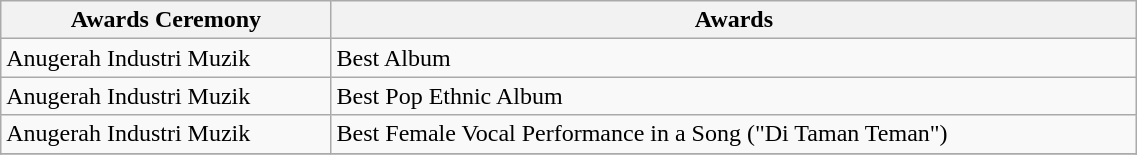<table class="wikitable" width="60%">
<tr>
<th align="center">Awards Ceremony</th>
<th align="center">Awards</th>
</tr>
<tr>
<td align="left">Anugerah Industri Muzik</td>
<td align="left">Best Album</td>
</tr>
<tr>
<td align="left">Anugerah Industri Muzik</td>
<td align="left">Best Pop Ethnic Album</td>
</tr>
<tr>
<td align="left">Anugerah Industri Muzik</td>
<td align="left">Best Female Vocal Performance in a Song ("Di Taman Teman")</td>
</tr>
<tr>
</tr>
</table>
